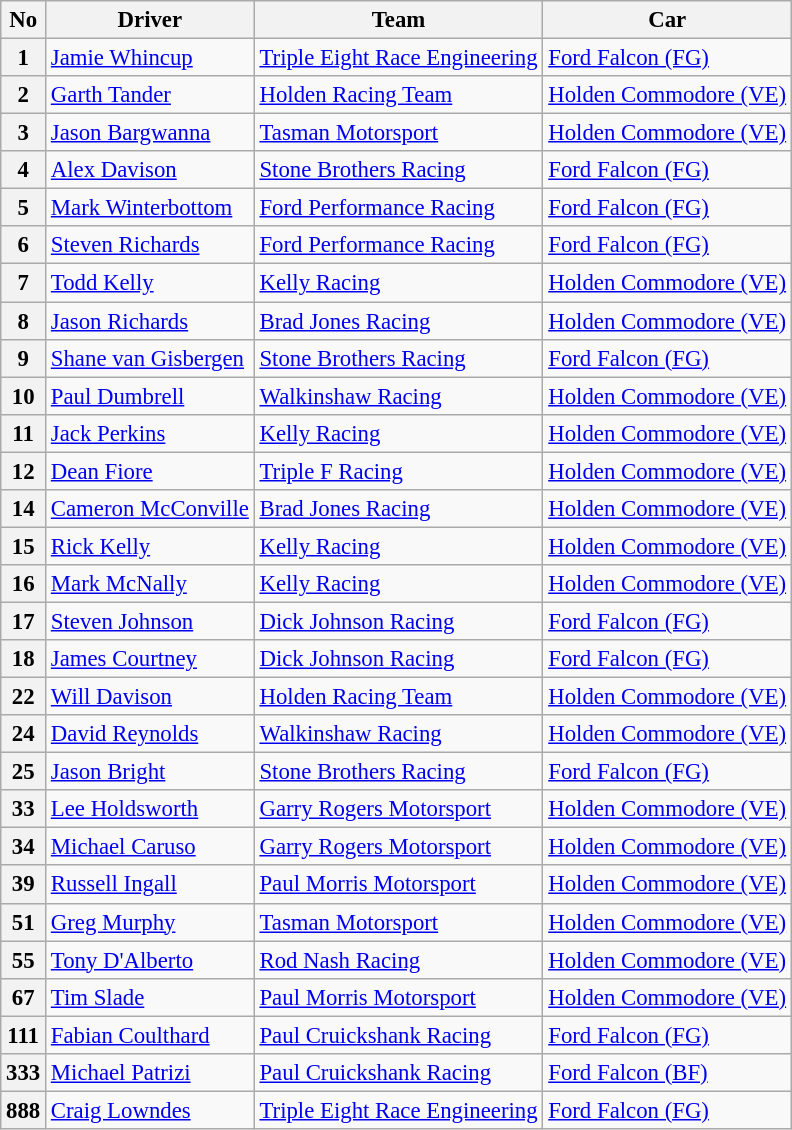<table class="wikitable" style="font-size: 95%;">
<tr>
<th>No</th>
<th>Driver</th>
<th>Team</th>
<th>Car</th>
</tr>
<tr>
<th>1</th>
<td> <a href='#'>Jamie Whincup</a></td>
<td><a href='#'>Triple Eight Race Engineering</a></td>
<td><a href='#'>Ford Falcon (FG)</a></td>
</tr>
<tr>
<th>2</th>
<td> <a href='#'>Garth Tander</a></td>
<td><a href='#'>Holden Racing Team</a></td>
<td><a href='#'>Holden Commodore (VE)</a></td>
</tr>
<tr>
<th>3</th>
<td> <a href='#'>Jason Bargwanna</a></td>
<td><a href='#'>Tasman Motorsport</a></td>
<td><a href='#'>Holden Commodore (VE)</a></td>
</tr>
<tr>
<th>4</th>
<td> <a href='#'>Alex Davison</a></td>
<td><a href='#'>Stone Brothers Racing</a></td>
<td><a href='#'>Ford Falcon (FG)</a></td>
</tr>
<tr>
<th>5</th>
<td> <a href='#'>Mark Winterbottom</a></td>
<td><a href='#'>Ford Performance Racing</a></td>
<td><a href='#'>Ford Falcon (FG)</a></td>
</tr>
<tr>
<th>6</th>
<td> <a href='#'>Steven Richards</a></td>
<td><a href='#'>Ford Performance Racing</a></td>
<td><a href='#'>Ford Falcon (FG)</a></td>
</tr>
<tr>
<th>7</th>
<td> <a href='#'>Todd Kelly</a></td>
<td><a href='#'>Kelly Racing</a></td>
<td><a href='#'>Holden Commodore (VE)</a></td>
</tr>
<tr>
<th>8</th>
<td> <a href='#'>Jason Richards</a></td>
<td><a href='#'>Brad Jones Racing</a></td>
<td><a href='#'>Holden Commodore (VE)</a></td>
</tr>
<tr>
<th>9</th>
<td> <a href='#'>Shane van Gisbergen</a></td>
<td><a href='#'>Stone Brothers Racing</a></td>
<td><a href='#'>Ford Falcon (FG)</a></td>
</tr>
<tr>
<th>10</th>
<td> <a href='#'>Paul Dumbrell</a></td>
<td><a href='#'>Walkinshaw Racing</a></td>
<td><a href='#'>Holden Commodore (VE)</a></td>
</tr>
<tr>
<th>11</th>
<td> <a href='#'>Jack Perkins</a></td>
<td><a href='#'>Kelly Racing</a></td>
<td><a href='#'>Holden Commodore (VE)</a></td>
</tr>
<tr>
<th>12</th>
<td> <a href='#'>Dean Fiore</a></td>
<td><a href='#'>Triple F Racing</a></td>
<td><a href='#'>Holden Commodore (VE)</a></td>
</tr>
<tr>
<th>14</th>
<td> <a href='#'>Cameron McConville</a></td>
<td><a href='#'>Brad Jones Racing</a></td>
<td><a href='#'>Holden Commodore (VE)</a></td>
</tr>
<tr>
<th>15</th>
<td> <a href='#'>Rick Kelly</a></td>
<td><a href='#'>Kelly Racing</a></td>
<td><a href='#'>Holden Commodore (VE)</a></td>
</tr>
<tr>
<th>16</th>
<td> <a href='#'>Mark McNally</a></td>
<td><a href='#'>Kelly Racing</a></td>
<td><a href='#'>Holden Commodore (VE)</a></td>
</tr>
<tr>
<th>17</th>
<td> <a href='#'>Steven Johnson</a></td>
<td><a href='#'>Dick Johnson Racing</a></td>
<td><a href='#'>Ford Falcon (FG)</a></td>
</tr>
<tr>
<th>18</th>
<td> <a href='#'>James Courtney</a></td>
<td><a href='#'>Dick Johnson Racing</a></td>
<td><a href='#'>Ford Falcon (FG)</a></td>
</tr>
<tr>
<th>22</th>
<td> <a href='#'>Will Davison</a></td>
<td><a href='#'>Holden Racing Team</a></td>
<td><a href='#'>Holden Commodore (VE)</a></td>
</tr>
<tr>
<th>24</th>
<td> <a href='#'>David Reynolds</a></td>
<td><a href='#'>Walkinshaw Racing</a></td>
<td><a href='#'>Holden Commodore (VE)</a></td>
</tr>
<tr>
<th>25</th>
<td> <a href='#'>Jason Bright</a></td>
<td><a href='#'>Stone Brothers Racing</a></td>
<td><a href='#'>Ford Falcon (FG)</a></td>
</tr>
<tr>
<th>33</th>
<td> <a href='#'>Lee Holdsworth</a></td>
<td><a href='#'>Garry Rogers Motorsport</a></td>
<td><a href='#'>Holden Commodore (VE)</a></td>
</tr>
<tr>
<th>34</th>
<td> <a href='#'>Michael Caruso</a></td>
<td><a href='#'>Garry Rogers Motorsport</a></td>
<td><a href='#'>Holden Commodore (VE)</a></td>
</tr>
<tr>
<th>39</th>
<td> <a href='#'>Russell Ingall</a></td>
<td><a href='#'>Paul Morris Motorsport</a></td>
<td><a href='#'>Holden Commodore (VE)</a></td>
</tr>
<tr>
<th>51</th>
<td> <a href='#'>Greg Murphy</a></td>
<td><a href='#'>Tasman Motorsport</a></td>
<td><a href='#'>Holden Commodore (VE)</a></td>
</tr>
<tr>
<th>55</th>
<td> <a href='#'>Tony D'Alberto</a></td>
<td><a href='#'>Rod Nash Racing</a></td>
<td><a href='#'>Holden Commodore (VE)</a></td>
</tr>
<tr>
<th>67</th>
<td> <a href='#'>Tim Slade</a></td>
<td><a href='#'>Paul Morris Motorsport</a></td>
<td><a href='#'>Holden Commodore (VE)</a></td>
</tr>
<tr>
<th>111</th>
<td> <a href='#'>Fabian Coulthard</a></td>
<td><a href='#'>Paul Cruickshank Racing</a></td>
<td><a href='#'>Ford Falcon (FG)</a></td>
</tr>
<tr>
<th>333</th>
<td> <a href='#'>Michael Patrizi</a></td>
<td><a href='#'>Paul Cruickshank Racing</a></td>
<td><a href='#'>Ford Falcon (BF)</a></td>
</tr>
<tr>
<th>888</th>
<td> <a href='#'>Craig Lowndes</a></td>
<td><a href='#'>Triple Eight Race Engineering</a></td>
<td><a href='#'>Ford Falcon (FG)</a></td>
</tr>
</table>
